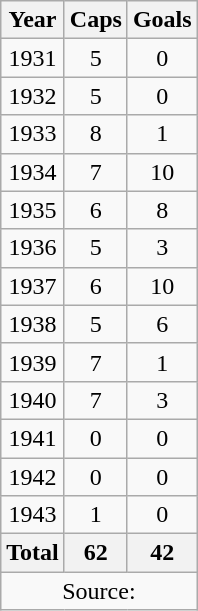<table class="wikitable" style="text-align:center">
<tr>
<th>Year</th>
<th>Caps</th>
<th>Goals</th>
</tr>
<tr>
<td>1931</td>
<td>5</td>
<td>0</td>
</tr>
<tr>
<td>1932</td>
<td>5</td>
<td>0</td>
</tr>
<tr>
<td>1933</td>
<td>8</td>
<td>1</td>
</tr>
<tr>
<td>1934</td>
<td>7</td>
<td>10</td>
</tr>
<tr>
<td>1935</td>
<td>6</td>
<td>8</td>
</tr>
<tr>
<td>1936</td>
<td>5</td>
<td>3</td>
</tr>
<tr>
<td>1937</td>
<td>6</td>
<td>10</td>
</tr>
<tr>
<td>1938</td>
<td>5</td>
<td>6</td>
</tr>
<tr>
<td>1939</td>
<td>7</td>
<td>1</td>
</tr>
<tr>
<td>1940</td>
<td>7</td>
<td>3</td>
</tr>
<tr>
<td>1941</td>
<td>0</td>
<td>0</td>
</tr>
<tr>
<td>1942</td>
<td>0</td>
<td>0</td>
</tr>
<tr>
<td>1943</td>
<td>1</td>
<td>0</td>
</tr>
<tr>
<th>Total</th>
<th>62</th>
<th>42</th>
</tr>
<tr>
<td colspan="3">Source:</td>
</tr>
</table>
